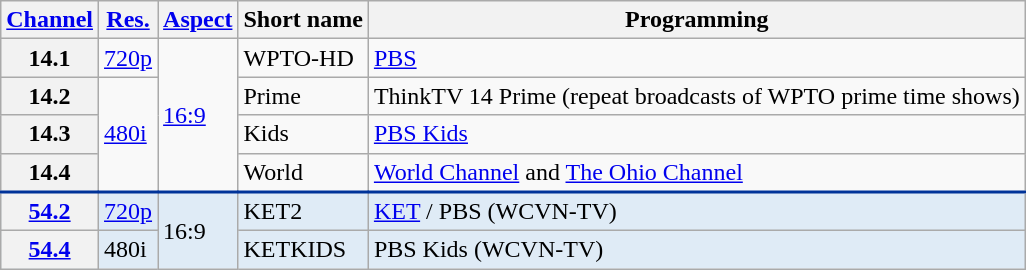<table class="wikitable">
<tr>
<th scope = "col"><a href='#'>Channel</a></th>
<th scope = "col"><a href='#'>Res.</a></th>
<th scope = "col"><a href='#'>Aspect</a></th>
<th scope = "col">Short name</th>
<th scope = "col">Programming</th>
</tr>
<tr>
<th scope = "row">14.1</th>
<td><a href='#'>720p</a></td>
<td rowspan=4><a href='#'>16:9</a></td>
<td>WPTO-HD</td>
<td><a href='#'>PBS</a></td>
</tr>
<tr>
<th scope = "row">14.2</th>
<td rowspan=3><a href='#'>480i</a></td>
<td>Prime</td>
<td>ThinkTV 14 Prime (repeat broadcasts of WPTO prime time shows)</td>
</tr>
<tr>
<th scope = "row">14.3</th>
<td>Kids</td>
<td><a href='#'>PBS Kids</a></td>
</tr>
<tr>
<th scope = "row">14.4</th>
<td>World</td>
<td><a href='#'>World Channel</a> and <a href='#'>The Ohio Channel</a></td>
</tr>
<tr style="background-color:#DFEBF6; border-top: 2px solid #003399;">
<th scope = "row"><a href='#'>54.2</a></th>
<td><a href='#'>720p</a></td>
<td rowspan=2>16:9</td>
<td>KET2</td>
<td><a href='#'>KET</a> / PBS (WCVN-TV)</td>
</tr>
<tr style="background-color:#DFEBF6;">
<th scope = "row"><a href='#'>54.4</a></th>
<td>480i</td>
<td>KETKIDS</td>
<td>PBS Kids (WCVN-TV)</td>
</tr>
</table>
